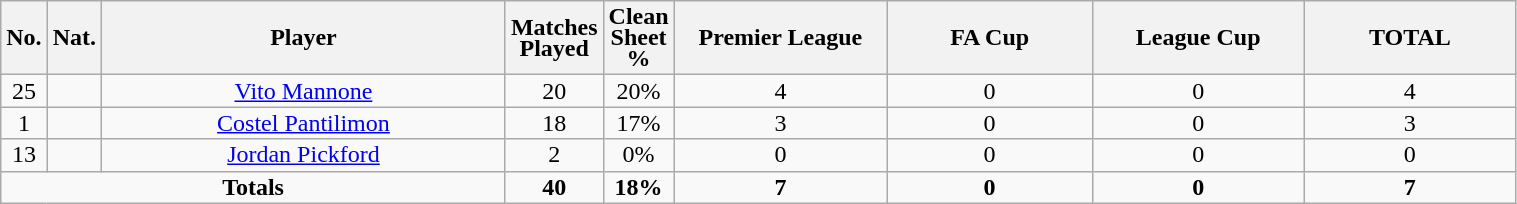<table class="wikitable sortable alternance"  style="font-size:100%; text-align:center; line-height:14px; width:80%;">
<tr>
<th width=10>No.</th>
<th width=10>Nat.</th>
<th scope="col" style="width:300px;">Player</th>
<th>Matches Played</th>
<th>Clean Sheet %</th>
<th width=150>Premier League</th>
<th width=150>FA Cup</th>
<th width=150>League Cup</th>
<th width=150>TOTAL</th>
</tr>
<tr>
<td>25</td>
<td></td>
<td><a href='#'>Vito Mannone</a></td>
<td>20</td>
<td>20%</td>
<td>4</td>
<td>0</td>
<td>0</td>
<td>4</td>
</tr>
<tr>
<td>1</td>
<td></td>
<td><a href='#'>Costel Pantilimon</a></td>
<td>18</td>
<td>17%</td>
<td>3</td>
<td>0</td>
<td>0</td>
<td>3</td>
</tr>
<tr>
<td>13</td>
<td></td>
<td><a href='#'>Jordan Pickford</a></td>
<td>2</td>
<td>0%</td>
<td>0</td>
<td>0</td>
<td>0</td>
<td>0</td>
</tr>
<tr class="sortbottom">
<td colspan="3"><strong>Totals</strong></td>
<td><strong>40</strong></td>
<td><strong>18%</strong></td>
<td><strong>7</strong></td>
<td><strong>0</strong></td>
<td><strong>0</strong></td>
<td><strong>7</strong></td>
</tr>
</table>
